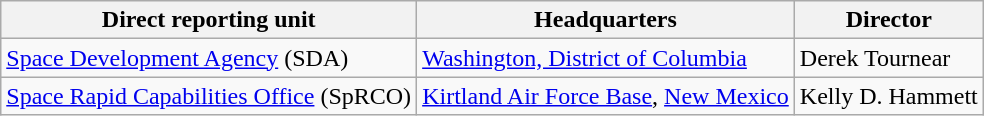<table class="wikitable">
<tr>
<th>Direct reporting unit</th>
<th>Headquarters</th>
<th>Director</th>
</tr>
<tr>
<td> <a href='#'>Space Development Agency</a> (SDA)</td>
<td><a href='#'>Washington, District of Columbia</a></td>
<td>Derek Tournear</td>
</tr>
<tr>
<td> <a href='#'>Space Rapid Capabilities Office</a> (SpRCO)</td>
<td><a href='#'>Kirtland Air Force Base</a>, <a href='#'>New Mexico</a></td>
<td>Kelly D. Hammett</td>
</tr>
</table>
